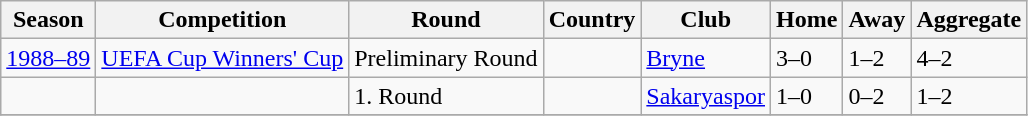<table class="wikitable">
<tr>
<th>Season</th>
<th>Competition</th>
<th>Round</th>
<th>Country</th>
<th>Club</th>
<th>Home</th>
<th>Away</th>
<th>Aggregate</th>
</tr>
<tr>
<td><a href='#'>1988–89</a></td>
<td><a href='#'>UEFA Cup Winners' Cup</a></td>
<td>Preliminary Round</td>
<td></td>
<td><a href='#'>Bryne</a></td>
<td>3–0</td>
<td>1–2</td>
<td>4–2</td>
</tr>
<tr>
<td></td>
<td></td>
<td>1. Round</td>
<td></td>
<td><a href='#'>Sakaryaspor</a></td>
<td>1–0</td>
<td>0–2</td>
<td>1–2</td>
</tr>
<tr>
</tr>
</table>
